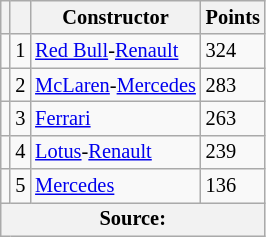<table class="wikitable" style="font-size: 85%;">
<tr>
<th></th>
<th></th>
<th>Constructor</th>
<th>Points</th>
</tr>
<tr>
<td align="left"></td>
<td align="center">1</td>
<td> <a href='#'>Red Bull</a>-<a href='#'>Renault</a></td>
<td align="left">324</td>
</tr>
<tr>
<td align="left"></td>
<td align="center">2</td>
<td> <a href='#'>McLaren</a>-<a href='#'>Mercedes</a></td>
<td align="left">283</td>
</tr>
<tr>
<td align="left"></td>
<td align="center">3</td>
<td> <a href='#'>Ferrari</a></td>
<td align="left">263</td>
</tr>
<tr>
<td align="left"></td>
<td align="center">4</td>
<td> <a href='#'>Lotus</a>-<a href='#'>Renault</a></td>
<td align="left">239</td>
</tr>
<tr>
<td align="left"></td>
<td align="center">5</td>
<td> <a href='#'>Mercedes</a></td>
<td align="left">136</td>
</tr>
<tr>
<th colspan=4>Source: </th>
</tr>
</table>
